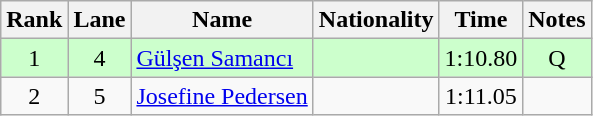<table class="wikitable sortable" style="text-align:center">
<tr>
<th>Rank</th>
<th>Lane</th>
<th>Name</th>
<th>Nationality</th>
<th>Time</th>
<th>Notes</th>
</tr>
<tr bgcolor=ccffcc>
<td>1</td>
<td>4</td>
<td align=left><a href='#'>Gülşen Samancı</a></td>
<td align=left></td>
<td>1:10.80</td>
<td>Q</td>
</tr>
<tr>
<td>2</td>
<td>5</td>
<td align=left><a href='#'>Josefine Pedersen</a></td>
<td align=left></td>
<td>1:11.05</td>
<td></td>
</tr>
</table>
